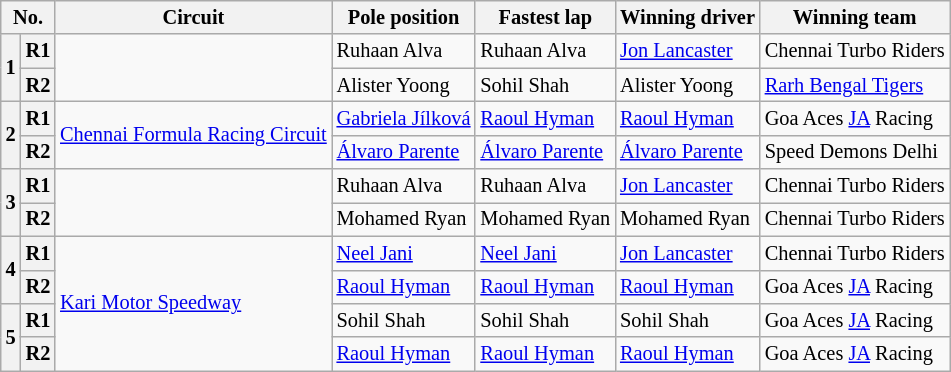<table class="wikitable" style="font-size: 85%;">
<tr>
<th colspan=2>No.</th>
<th>Circuit</th>
<th>Pole position</th>
<th>Fastest lap</th>
<th>Winning driver</th>
<th>Winning team</th>
</tr>
<tr>
<th rowspan=2>1</th>
<th>R1</th>
<td rowspan=2></td>
<td> Ruhaan Alva</td>
<td> Ruhaan Alva</td>
<td> <a href='#'>Jon Lancaster</a></td>
<td nowrap>Chennai Turbo Riders</td>
</tr>
<tr>
<th>R2</th>
<td> Alister Yoong</td>
<td> Sohil Shah</td>
<td> Alister Yoong</td>
<td><a href='#'>Rarh Bengal Tigers</a></td>
</tr>
<tr>
<th rowspan=2>2</th>
<th>R1</th>
<td rowspan=2><a href='#'>Chennai Formula Racing Circuit</a></td>
<td nowrap> <a href='#'>Gabriela Jílková</a></td>
<td> <a href='#'>Raoul Hyman</a></td>
<td> <a href='#'>Raoul Hyman</a></td>
<td>Goa Aces <a href='#'>JA</a> Racing</td>
</tr>
<tr>
<th>R2</th>
<td> <a href='#'>Álvaro Parente</a></td>
<td> <a href='#'>Álvaro Parente</a></td>
<td> <a href='#'>Álvaro Parente</a></td>
<td>Speed Demons Delhi</td>
</tr>
<tr>
<th rowspan=2>3</th>
<th>R1</th>
<td rowspan=2></td>
<td> Ruhaan Alva</td>
<td> Ruhaan Alva</td>
<td> <a href='#'>Jon Lancaster</a></td>
<td>Chennai Turbo Riders</td>
</tr>
<tr>
<th>R2</th>
<td> Mohamed Ryan</td>
<td nowrap> Mohamed Ryan</td>
<td nowrap> Mohamed Ryan</td>
<td>Chennai Turbo Riders</td>
</tr>
<tr>
<th rowspan=2>4</th>
<th>R1</th>
<td rowspan="4"><a href='#'>Kari Motor Speedway</a></td>
<td> <a href='#'>Neel Jani</a></td>
<td> <a href='#'>Neel Jani</a></td>
<td> <a href='#'>Jon Lancaster</a></td>
<td>Chennai Turbo Riders</td>
</tr>
<tr>
<th>R2</th>
<td> <a href='#'>Raoul Hyman</a></td>
<td> <a href='#'>Raoul Hyman</a></td>
<td> <a href='#'>Raoul Hyman</a></td>
<td>Goa Aces <a href='#'>JA</a> Racing</td>
</tr>
<tr>
<th rowspan=2>5</th>
<th>R1</th>
<td> Sohil Shah</td>
<td> Sohil Shah</td>
<td> Sohil Shah</td>
<td>Goa Aces <a href='#'>JA</a> Racing</td>
</tr>
<tr>
<th>R2</th>
<td> <a href='#'>Raoul Hyman</a></td>
<td> <a href='#'>Raoul Hyman</a></td>
<td> <a href='#'>Raoul Hyman</a></td>
<td>Goa Aces <a href='#'>JA</a> Racing</td>
</tr>
</table>
